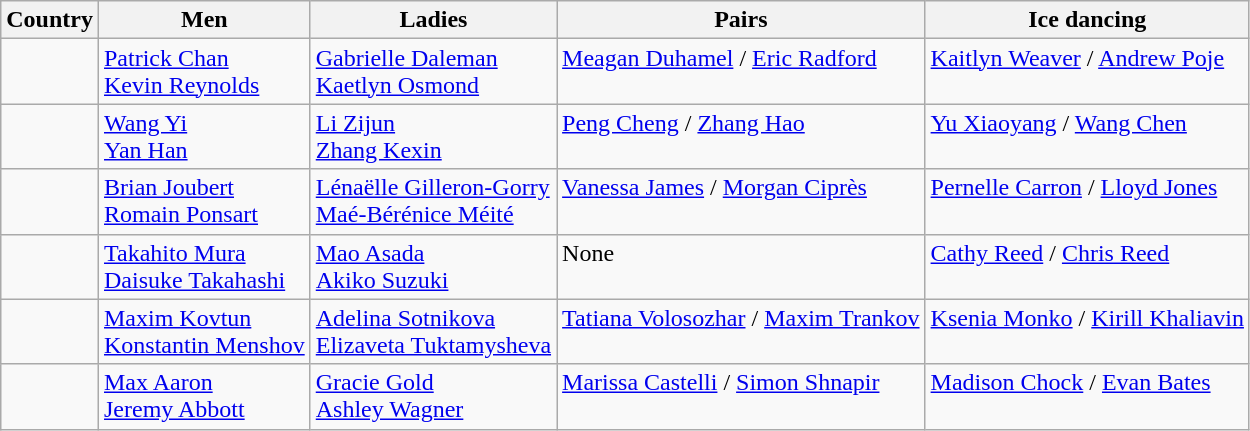<table class="wikitable">
<tr>
<th>Country</th>
<th>Men</th>
<th>Ladies</th>
<th>Pairs</th>
<th>Ice dancing</th>
</tr>
<tr valign=top>
<td></td>
<td><a href='#'>Patrick Chan</a> <br> <a href='#'>Kevin Reynolds</a></td>
<td><a href='#'>Gabrielle Daleman</a> <br> <a href='#'>Kaetlyn Osmond</a></td>
<td><a href='#'>Meagan Duhamel</a> / <a href='#'>Eric Radford</a></td>
<td><a href='#'>Kaitlyn Weaver</a> / <a href='#'>Andrew Poje</a></td>
</tr>
<tr valign=top>
<td></td>
<td><a href='#'>Wang Yi</a> <br> <a href='#'>Yan Han</a></td>
<td><a href='#'>Li Zijun</a> <br> <a href='#'>Zhang Kexin</a></td>
<td><a href='#'>Peng Cheng</a> / <a href='#'>Zhang Hao</a></td>
<td><a href='#'>Yu Xiaoyang</a> / <a href='#'>Wang Chen</a></td>
</tr>
<tr valign=top>
<td></td>
<td><a href='#'>Brian Joubert</a> <br> <a href='#'>Romain Ponsart</a></td>
<td><a href='#'>Lénaëlle Gilleron-Gorry</a> <br> <a href='#'>Maé-Bérénice Méité</a></td>
<td><a href='#'>Vanessa James</a> / <a href='#'>Morgan Ciprès</a></td>
<td><a href='#'>Pernelle Carron</a> / <a href='#'>Lloyd Jones</a></td>
</tr>
<tr valign=top>
<td></td>
<td><a href='#'>Takahito Mura</a> <br> <a href='#'>Daisuke Takahashi</a></td>
<td><a href='#'>Mao Asada</a> <br> <a href='#'>Akiko Suzuki</a></td>
<td>None</td>
<td><a href='#'>Cathy Reed</a> / <a href='#'>Chris Reed</a></td>
</tr>
<tr valign=top>
<td></td>
<td><a href='#'>Maxim Kovtun</a> <br> <a href='#'>Konstantin Menshov</a></td>
<td><a href='#'>Adelina Sotnikova</a> <br> <a href='#'>Elizaveta Tuktamysheva</a></td>
<td><a href='#'>Tatiana Volosozhar</a> / <a href='#'>Maxim Trankov</a></td>
<td><a href='#'>Ksenia Monko</a> / <a href='#'>Kirill Khaliavin</a></td>
</tr>
<tr Valign="Top">
<td></td>
<td><a href='#'>Max Aaron</a> <br> <a href='#'>Jeremy Abbott</a></td>
<td><a href='#'>Gracie Gold</a> <br> <a href='#'>Ashley Wagner</a></td>
<td><a href='#'>Marissa Castelli</a> / <a href='#'>Simon Shnapir</a></td>
<td><a href='#'>Madison Chock</a> / <a href='#'>Evan Bates</a></td>
</tr>
</table>
